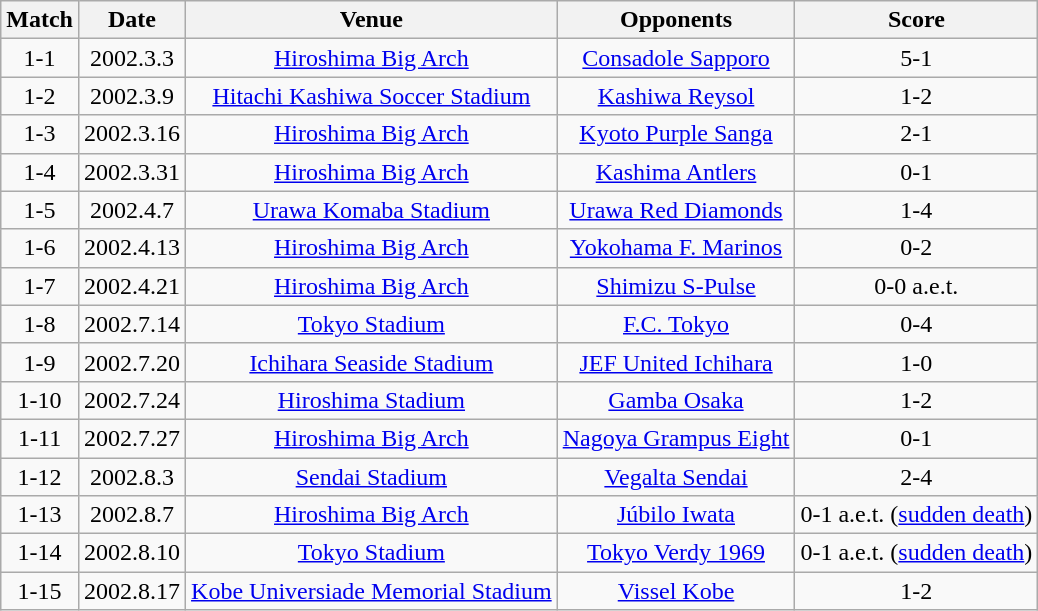<table class="wikitable" style="text-align:center;">
<tr>
<th>Match</th>
<th>Date</th>
<th>Venue</th>
<th>Opponents</th>
<th>Score</th>
</tr>
<tr>
<td>1-1</td>
<td>2002.3.3</td>
<td><a href='#'>Hiroshima Big Arch</a></td>
<td><a href='#'>Consadole Sapporo</a></td>
<td>5-1</td>
</tr>
<tr>
<td>1-2</td>
<td>2002.3.9</td>
<td><a href='#'>Hitachi Kashiwa Soccer Stadium</a></td>
<td><a href='#'>Kashiwa Reysol</a></td>
<td>1-2</td>
</tr>
<tr>
<td>1-3</td>
<td>2002.3.16</td>
<td><a href='#'>Hiroshima Big Arch</a></td>
<td><a href='#'>Kyoto Purple Sanga</a></td>
<td>2-1</td>
</tr>
<tr>
<td>1-4</td>
<td>2002.3.31</td>
<td><a href='#'>Hiroshima Big Arch</a></td>
<td><a href='#'>Kashima Antlers</a></td>
<td>0-1</td>
</tr>
<tr>
<td>1-5</td>
<td>2002.4.7</td>
<td><a href='#'>Urawa Komaba Stadium</a></td>
<td><a href='#'>Urawa Red Diamonds</a></td>
<td>1-4</td>
</tr>
<tr>
<td>1-6</td>
<td>2002.4.13</td>
<td><a href='#'>Hiroshima Big Arch</a></td>
<td><a href='#'>Yokohama F. Marinos</a></td>
<td>0-2</td>
</tr>
<tr>
<td>1-7</td>
<td>2002.4.21</td>
<td><a href='#'>Hiroshima Big Arch</a></td>
<td><a href='#'>Shimizu S-Pulse</a></td>
<td>0-0 a.e.t.</td>
</tr>
<tr>
<td>1-8</td>
<td>2002.7.14</td>
<td><a href='#'>Tokyo Stadium</a></td>
<td><a href='#'>F.C. Tokyo</a></td>
<td>0-4</td>
</tr>
<tr>
<td>1-9</td>
<td>2002.7.20</td>
<td><a href='#'>Ichihara Seaside Stadium</a></td>
<td><a href='#'>JEF United Ichihara</a></td>
<td>1-0</td>
</tr>
<tr>
<td>1-10</td>
<td>2002.7.24</td>
<td><a href='#'>Hiroshima Stadium</a></td>
<td><a href='#'>Gamba Osaka</a></td>
<td>1-2</td>
</tr>
<tr>
<td>1-11</td>
<td>2002.7.27</td>
<td><a href='#'>Hiroshima Big Arch</a></td>
<td><a href='#'>Nagoya Grampus Eight</a></td>
<td>0-1</td>
</tr>
<tr>
<td>1-12</td>
<td>2002.8.3</td>
<td><a href='#'>Sendai Stadium</a></td>
<td><a href='#'>Vegalta Sendai</a></td>
<td>2-4</td>
</tr>
<tr>
<td>1-13</td>
<td>2002.8.7</td>
<td><a href='#'>Hiroshima Big Arch</a></td>
<td><a href='#'>Júbilo Iwata</a></td>
<td>0-1 a.e.t. (<a href='#'>sudden death</a>)</td>
</tr>
<tr>
<td>1-14</td>
<td>2002.8.10</td>
<td><a href='#'>Tokyo Stadium</a></td>
<td><a href='#'>Tokyo Verdy 1969</a></td>
<td>0-1 a.e.t. (<a href='#'>sudden death</a>)</td>
</tr>
<tr>
<td>1-15</td>
<td>2002.8.17</td>
<td><a href='#'>Kobe Universiade Memorial Stadium</a></td>
<td><a href='#'>Vissel Kobe</a></td>
<td>1-2</td>
</tr>
</table>
